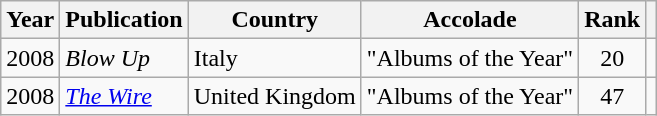<table class="wikitable sortable" style="margin:0em 1em 1em 0pt">
<tr>
<th>Year</th>
<th>Publication</th>
<th>Country</th>
<th>Accolade</th>
<th>Rank</th>
<th class=unsortable></th>
</tr>
<tr>
<td align=center>2008</td>
<td><em>Blow Up</em></td>
<td>Italy</td>
<td>"Albums of the Year"</td>
<td align=center>20</td>
<td></td>
</tr>
<tr>
<td align=center>2008</td>
<td><em><a href='#'>The Wire</a></em></td>
<td>United Kingdom</td>
<td>"Albums of the Year"</td>
<td align=center>47</td>
<td></td>
</tr>
</table>
